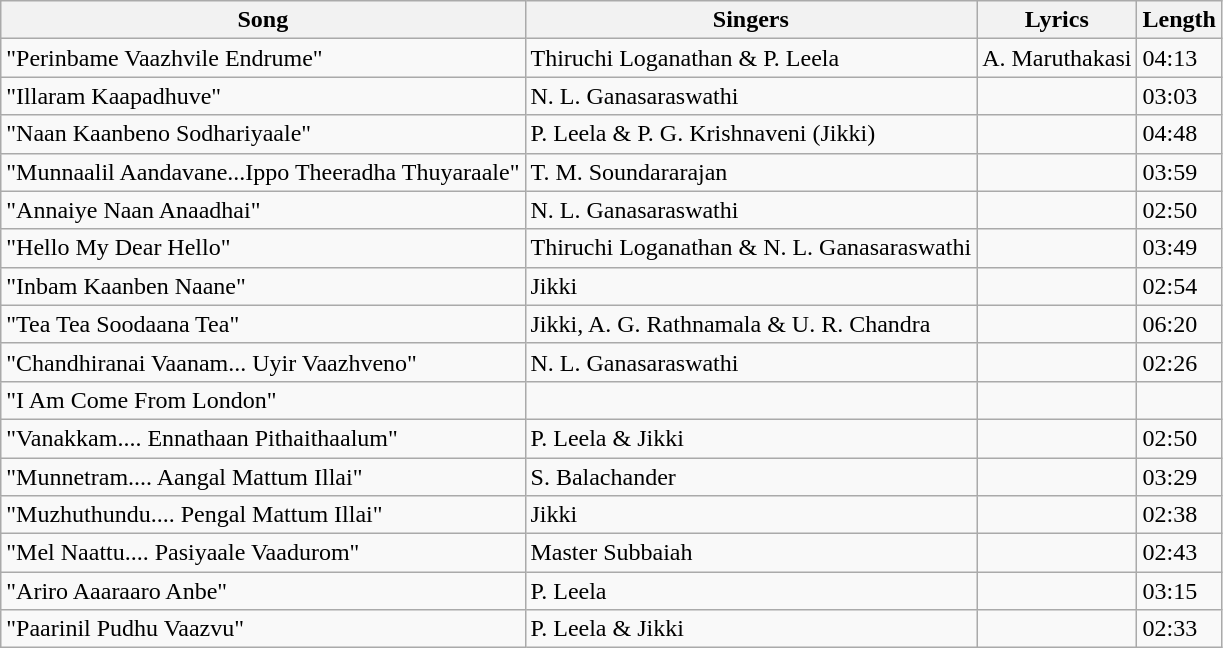<table class="wikitable">
<tr>
<th>Song</th>
<th>Singers</th>
<th>Lyrics</th>
<th>Length</th>
</tr>
<tr>
<td>"Perinbame Vaazhvile Endrume"</td>
<td>Thiruchi Loganathan & P. Leela</td>
<td>A. Maruthakasi</td>
<td>04:13</td>
</tr>
<tr>
<td>"Illaram Kaapadhuve"</td>
<td>N. L. Ganasaraswathi</td>
<td></td>
<td>03:03</td>
</tr>
<tr>
<td>"Naan Kaanbeno Sodhariyaale"</td>
<td>P. Leela & P. G. Krishnaveni (Jikki)</td>
<td></td>
<td>04:48</td>
</tr>
<tr>
<td>"Munnaalil Aandavane...Ippo Theeradha Thuyaraale"</td>
<td>T. M. Soundararajan</td>
<td></td>
<td>03:59</td>
</tr>
<tr>
<td>"Annaiye Naan Anaadhai"</td>
<td>N. L. Ganasaraswathi</td>
<td></td>
<td>02:50</td>
</tr>
<tr>
<td>"Hello My Dear Hello"</td>
<td>Thiruchi Loganathan & N. L. Ganasaraswathi</td>
<td></td>
<td>03:49</td>
</tr>
<tr>
<td>"Inbam Kaanben Naane"</td>
<td>Jikki</td>
<td></td>
<td>02:54</td>
</tr>
<tr>
<td>"Tea Tea Soodaana Tea"</td>
<td>Jikki, A. G. Rathnamala & U. R. Chandra</td>
<td></td>
<td>06:20</td>
</tr>
<tr>
<td>"Chandhiranai Vaanam... Uyir Vaazhveno"</td>
<td>N. L. Ganasaraswathi</td>
<td></td>
<td>02:26</td>
</tr>
<tr>
<td>"I Am Come From London"</td>
<td></td>
<td></td>
<td></td>
</tr>
<tr>
<td>"Vanakkam.... Ennathaan Pithaithaalum"</td>
<td>P. Leela & Jikki</td>
<td></td>
<td>02:50</td>
</tr>
<tr>
<td>"Munnetram.... Aangal Mattum Illai"</td>
<td>S. Balachander</td>
<td></td>
<td>03:29</td>
</tr>
<tr>
<td>"Muzhuthundu.... Pengal Mattum Illai"</td>
<td>Jikki</td>
<td></td>
<td>02:38</td>
</tr>
<tr>
<td>"Mel Naattu.... Pasiyaale Vaadurom"</td>
<td>Master Subbaiah</td>
<td></td>
<td>02:43</td>
</tr>
<tr>
<td>"Ariro Aaaraaro Anbe"</td>
<td>P. Leela</td>
<td></td>
<td>03:15</td>
</tr>
<tr>
<td>"Paarinil Pudhu Vaazvu"</td>
<td>P. Leela & Jikki</td>
<td></td>
<td>02:33</td>
</tr>
</table>
